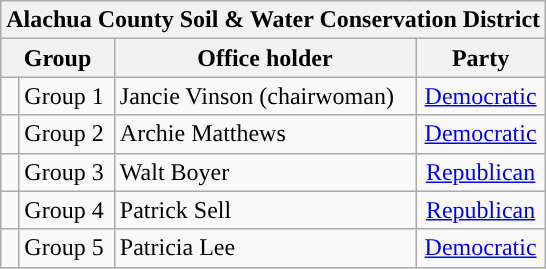<table class="wikitable" style="margin:10px">
<tr>
<th colspan="4">Alachua County Soil & Water Conservation District</th>
</tr>
<tr>
<th colspan="2" style="text-align:center; vertical-align:bottom;">Group</th>
<th style="text-align:center;">Office holder</th>
<th valign="bottom">Party</th>
</tr>
<tr>
<td style="background-color:"> </td>
<td>Group 1</td>
<td>Jancie Vinson (chairwoman)</td>
<td style="text-align:center;"><a href='#'>Democratic</a></td>
</tr>
<tr>
<td style="background-color:"> </td>
<td>Group 2</td>
<td>Archie Matthews</td>
<td style="text-align:center;"><a href='#'>Democratic</a></td>
</tr>
<tr>
<td></td>
<td>Group 3</td>
<td>Walt Boyer</td>
<td style="text-align:center;"><a href='#'>Republican</a></td>
</tr>
<tr>
<td></td>
<td>Group 4</td>
<td>Patrick Sell</td>
<td style="text-align:center;"><a href='#'>Republican</a></td>
</tr>
<tr>
<td style="background-color:"> </td>
<td>Group 5</td>
<td>Patricia Lee</td>
<td style="text-align:center;"><a href='#'>Democratic</a></td>
</tr>
</table>
